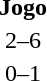<table>
<tr>
<th width=125></th>
<th width=auto>Jogo</th>
<th width=125></th>
</tr>
<tr>
<td align=right></td>
<td align=center>2–6</td>
<td align=left><strong></strong></td>
</tr>
<tr>
<td align=right></td>
<td align=center>0–1</td>
<td align=left><strong></strong></td>
</tr>
</table>
